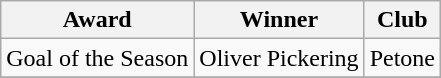<table class="wikitable">
<tr>
<th>Award</th>
<th>Winner</th>
<th>Club</th>
</tr>
<tr>
<td>Goal of the Season</td>
<td> Oliver Pickering</td>
<td>Petone</td>
</tr>
<tr>
</tr>
</table>
